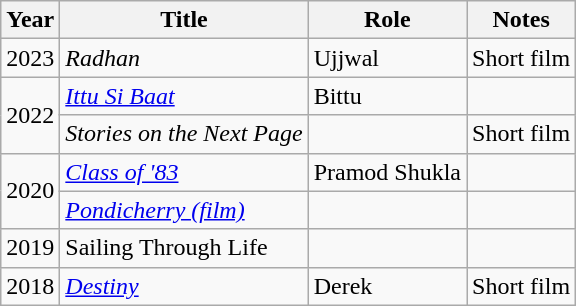<table class="wikitable sortable">
<tr>
<th>Year</th>
<th>Title</th>
<th>Role</th>
<th>Notes</th>
</tr>
<tr>
<td>2023</td>
<td><em>Radhan</em></td>
<td>Ujjwal</td>
<td>Short film</td>
</tr>
<tr>
<td rowspan="2">2022</td>
<td><em><a href='#'>Ittu Si Baat</a></em></td>
<td>Bittu</td>
<td></td>
</tr>
<tr>
<td><em>Stories on the Next Page</em></td>
<td></td>
<td>Short film</td>
</tr>
<tr>
<td rowspan="2">2020</td>
<td><em><a href='#'>Class of '83</a></em></td>
<td>Pramod Shukla</td>
<td></td>
</tr>
<tr>
<td><em><a href='#'>Pondicherry (film)</a></em></td>
<td></td>
<td></td>
</tr>
<tr>
<td>2019</td>
<td>Sailing Through Life</td>
<td></td>
<td></td>
</tr>
<tr>
<td>2018</td>
<td><em><a href='#'>Destiny</a></em></td>
<td>Derek</td>
<td>Short film</td>
</tr>
</table>
